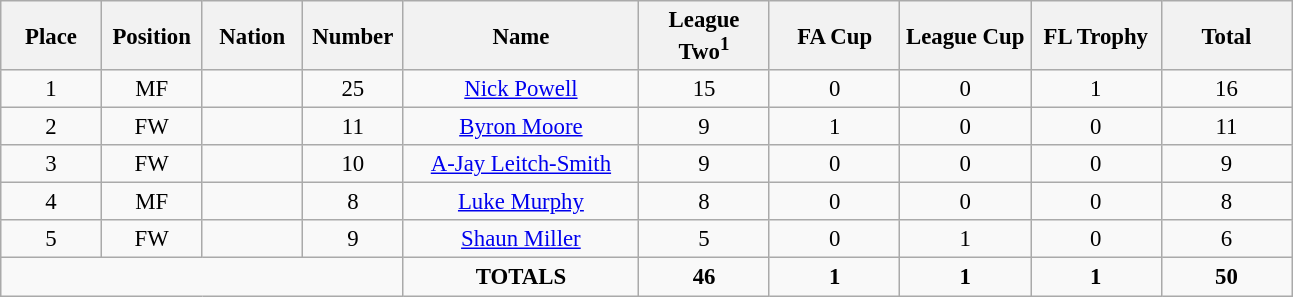<table class="wikitable" style="font-size: 95%; text-align: center;">
<tr>
<th width=60>Place</th>
<th width=60>Position</th>
<th width=60>Nation</th>
<th width=60>Number</th>
<th width=150>Name</th>
<th width=80>League Two<sup><span>1</span></sup></th>
<th width=80>FA Cup</th>
<th width=80>League Cup</th>
<th width=80>FL Trophy</th>
<th width=80><strong>Total</strong></th>
</tr>
<tr>
<td>1</td>
<td>MF</td>
<td></td>
<td>25</td>
<td><a href='#'>Nick Powell</a></td>
<td>15</td>
<td>0</td>
<td>0</td>
<td>1</td>
<td>16</td>
</tr>
<tr>
<td>2</td>
<td>FW</td>
<td></td>
<td>11</td>
<td><a href='#'>Byron Moore</a></td>
<td>9</td>
<td>1</td>
<td>0</td>
<td>0</td>
<td>11</td>
</tr>
<tr>
<td>3</td>
<td>FW</td>
<td></td>
<td>10</td>
<td><a href='#'>A-Jay Leitch-Smith</a></td>
<td>9</td>
<td>0</td>
<td>0</td>
<td>0</td>
<td>9</td>
</tr>
<tr>
<td>4</td>
<td>MF</td>
<td></td>
<td>8</td>
<td><a href='#'>Luke Murphy</a></td>
<td>8</td>
<td>0</td>
<td>0</td>
<td>0</td>
<td>8</td>
</tr>
<tr>
<td>5</td>
<td>FW</td>
<td></td>
<td>9</td>
<td><a href='#'>Shaun Miller</a></td>
<td>5</td>
<td>0</td>
<td>1</td>
<td>0</td>
<td>6</td>
</tr>
<tr>
<td colspan="4"></td>
<td><strong>TOTALS</strong></td>
<td><strong>46</strong></td>
<td><strong>1</strong></td>
<td><strong>1</strong></td>
<td><strong>1</strong></td>
<td><strong>50</strong></td>
</tr>
</table>
